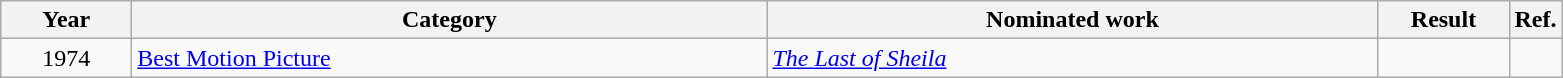<table class=wikitable>
<tr>
<th scope="col" style="width:5em;">Year</th>
<th scope="col" style="width:26em;">Category</th>
<th scope="col" style="width:25em;">Nominated work</th>
<th scope="col" style="width:5em;">Result</th>
<th>Ref.</th>
</tr>
<tr>
<td style="text-align:center;">1974</td>
<td><a href='#'>Best Motion Picture</a></td>
<td><em><a href='#'>The Last of Sheila</a></em> </td>
<td></td>
<td style="text-align:center;"></td>
</tr>
</table>
